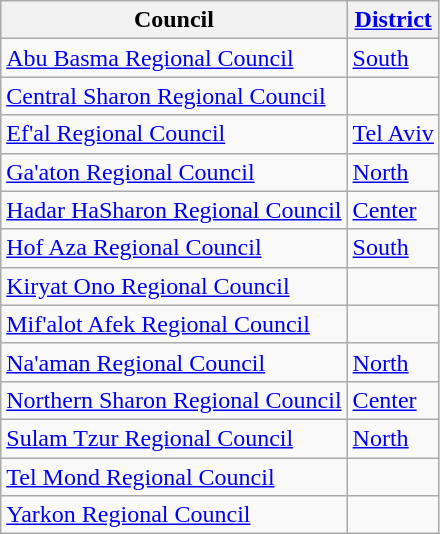<table class="wikitable sortable">
<tr>
<th>Council</th>
<th><a href='#'>District</a></th>
</tr>
<tr>
<td><a href='#'>Abu Basma Regional Council</a></td>
<td><a href='#'>South</a></td>
</tr>
<tr>
<td><a href='#'>Central Sharon Regional Council</a></td>
<td></td>
</tr>
<tr>
<td><a href='#'>Ef'al Regional Council</a></td>
<td><a href='#'>Tel Aviv</a></td>
</tr>
<tr>
<td><a href='#'>Ga'aton Regional Council</a></td>
<td><a href='#'>North</a></td>
</tr>
<tr>
<td><a href='#'>Hadar HaSharon Regional Council</a></td>
<td><a href='#'>Center</a></td>
</tr>
<tr>
<td><a href='#'>Hof Aza Regional Council</a></td>
<td><a href='#'>South</a></td>
</tr>
<tr>
<td><a href='#'>Kiryat Ono Regional Council</a></td>
<td></td>
</tr>
<tr>
<td><a href='#'>Mif'alot Afek Regional Council</a></td>
<td></td>
</tr>
<tr>
<td><a href='#'>Na'aman Regional Council</a></td>
<td><a href='#'>North</a></td>
</tr>
<tr>
<td><a href='#'>Northern Sharon Regional Council</a></td>
<td><a href='#'>Center</a></td>
</tr>
<tr>
<td><a href='#'>Sulam Tzur Regional Council</a></td>
<td><a href='#'>North</a></td>
</tr>
<tr>
<td><a href='#'>Tel Mond Regional Council</a></td>
<td></td>
</tr>
<tr>
<td><a href='#'>Yarkon Regional Council</a></td>
<td></td>
</tr>
</table>
